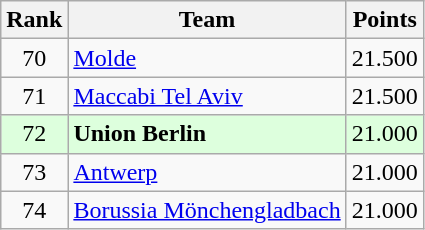<table class="wikitable" style="text-align: center;">
<tr>
<th>Rank</th>
<th>Team</th>
<th>Points</th>
</tr>
<tr>
<td>70</td>
<td align=left> <a href='#'>Molde</a></td>
<td>21.500</td>
</tr>
<tr>
<td>71</td>
<td align=left> <a href='#'>Maccabi Tel Aviv</a></td>
<td>21.500</td>
</tr>
<tr bgcolor="#ddffdd">
<td>72</td>
<td align=left> <strong>Union Berlin</strong></td>
<td>21.000</td>
</tr>
<tr>
<td>73</td>
<td align=left> <a href='#'>Antwerp</a></td>
<td>21.000</td>
</tr>
<tr>
<td>74</td>
<td align=left> <a href='#'>Borussia Mönchengladbach</a></td>
<td>21.000</td>
</tr>
</table>
